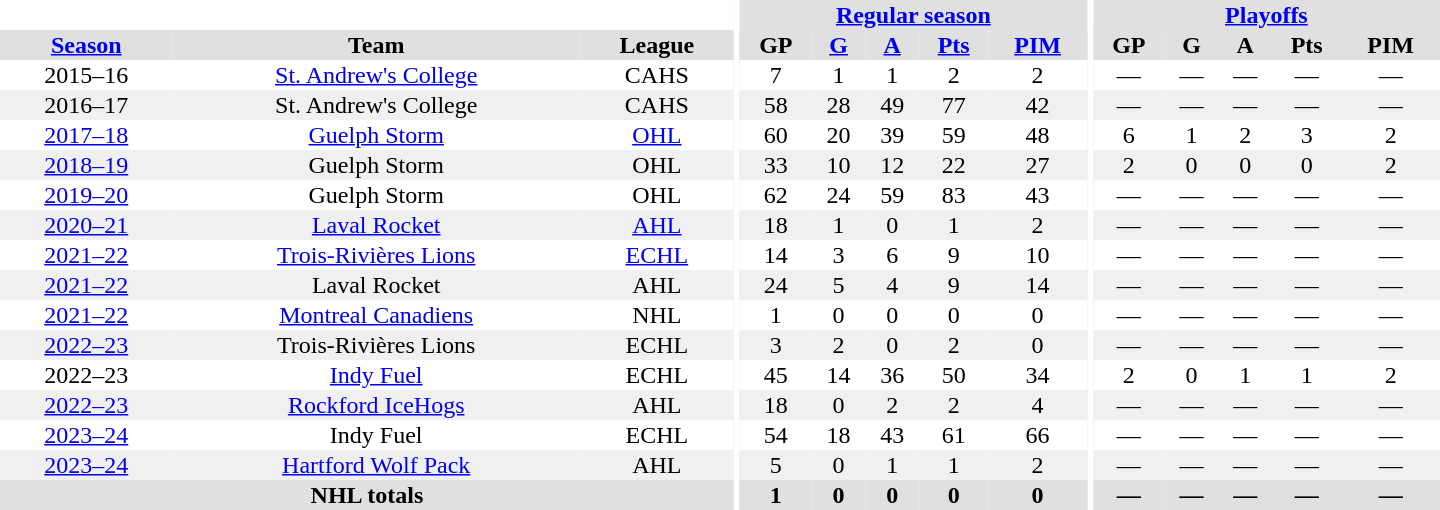<table border="0" cellpadding="1" cellspacing="0" style="text-align:center; width:60em">
<tr bgcolor="#e0e0e0">
<th colspan="3" bgcolor="#ffffff"></th>
<th rowspan="99" bgcolor="#ffffff"></th>
<th colspan="5"><a href='#'>Regular season</a></th>
<th rowspan="99" bgcolor="#ffffff"></th>
<th colspan="5"><a href='#'>Playoffs</a></th>
</tr>
<tr bgcolor="#e0e0e0">
<th><a href='#'>Season</a></th>
<th>Team</th>
<th>League</th>
<th>GP</th>
<th><a href='#'>G</a></th>
<th><a href='#'>A</a></th>
<th><a href='#'>Pts</a></th>
<th><a href='#'>PIM</a></th>
<th>GP</th>
<th>G</th>
<th>A</th>
<th>Pts</th>
<th>PIM</th>
</tr>
<tr>
<td>2015–16</td>
<td><a href='#'>St. Andrew's College</a></td>
<td>CAHS</td>
<td>7</td>
<td>1</td>
<td>1</td>
<td>2</td>
<td>2</td>
<td>—</td>
<td>—</td>
<td>—</td>
<td>—</td>
<td>—</td>
</tr>
<tr bgcolor="#f0f0f0">
<td>2016–17</td>
<td>St. Andrew's College</td>
<td>CAHS</td>
<td>58</td>
<td>28</td>
<td>49</td>
<td>77</td>
<td>42</td>
<td>—</td>
<td>—</td>
<td>—</td>
<td>—</td>
<td>—</td>
</tr>
<tr>
<td><a href='#'>2017–18</a></td>
<td><a href='#'>Guelph Storm</a></td>
<td><a href='#'>OHL</a></td>
<td>60</td>
<td>20</td>
<td>39</td>
<td>59</td>
<td>48</td>
<td>6</td>
<td>1</td>
<td>2</td>
<td>3</td>
<td>2</td>
</tr>
<tr bgcolor="#f0f0f0">
<td><a href='#'>2018–19</a></td>
<td>Guelph Storm</td>
<td>OHL</td>
<td>33</td>
<td>10</td>
<td>12</td>
<td>22</td>
<td>27</td>
<td>2</td>
<td>0</td>
<td>0</td>
<td>0</td>
<td>2</td>
</tr>
<tr>
<td><a href='#'>2019–20</a></td>
<td>Guelph Storm</td>
<td>OHL</td>
<td>62</td>
<td>24</td>
<td>59</td>
<td>83</td>
<td>43</td>
<td>—</td>
<td>—</td>
<td>—</td>
<td>—</td>
<td>—</td>
</tr>
<tr bgcolor="#f0f0f0">
<td><a href='#'>2020–21</a></td>
<td><a href='#'>Laval Rocket</a></td>
<td><a href='#'>AHL</a></td>
<td>18</td>
<td>1</td>
<td>0</td>
<td>1</td>
<td>2</td>
<td>—</td>
<td>—</td>
<td>—</td>
<td>—</td>
<td>—</td>
</tr>
<tr>
<td><a href='#'>2021–22</a></td>
<td><a href='#'>Trois-Rivières Lions</a></td>
<td><a href='#'>ECHL</a></td>
<td>14</td>
<td>3</td>
<td>6</td>
<td>9</td>
<td>10</td>
<td>—</td>
<td>—</td>
<td>—</td>
<td>—</td>
<td>—</td>
</tr>
<tr bgcolor="#f0f0f0">
<td><a href='#'>2021–22</a></td>
<td>Laval Rocket</td>
<td>AHL</td>
<td>24</td>
<td>5</td>
<td>4</td>
<td>9</td>
<td>14</td>
<td>—</td>
<td>—</td>
<td>—</td>
<td>—</td>
<td>—</td>
</tr>
<tr>
<td><a href='#'>2021–22</a></td>
<td><a href='#'>Montreal Canadiens</a></td>
<td>NHL</td>
<td>1</td>
<td>0</td>
<td>0</td>
<td>0</td>
<td>0</td>
<td>—</td>
<td>—</td>
<td>—</td>
<td>—</td>
<td>—</td>
</tr>
<tr bgcolor="#f0f0f0">
<td><a href='#'>2022–23</a></td>
<td>Trois-Rivières Lions</td>
<td>ECHL</td>
<td>3</td>
<td>2</td>
<td>0</td>
<td>2</td>
<td>0</td>
<td>—</td>
<td>—</td>
<td>—</td>
<td>—</td>
<td>—</td>
</tr>
<tr>
<td>2022–23</td>
<td><a href='#'>Indy Fuel</a></td>
<td>ECHL</td>
<td>45</td>
<td>14</td>
<td>36</td>
<td>50</td>
<td>34</td>
<td>2</td>
<td>0</td>
<td>1</td>
<td>1</td>
<td>2</td>
</tr>
<tr bgcolor="#f0f0f0">
<td><a href='#'>2022–23</a></td>
<td><a href='#'>Rockford IceHogs</a></td>
<td>AHL</td>
<td>18</td>
<td>0</td>
<td>2</td>
<td>2</td>
<td>4</td>
<td>—</td>
<td>—</td>
<td>—</td>
<td>—</td>
<td>—</td>
</tr>
<tr>
<td><a href='#'>2023–24</a></td>
<td>Indy Fuel</td>
<td>ECHL</td>
<td>54</td>
<td>18</td>
<td>43</td>
<td>61</td>
<td>66</td>
<td>—</td>
<td>—</td>
<td>—</td>
<td>—</td>
<td>—</td>
</tr>
<tr bgcolor="#f0f0f0">
<td><a href='#'>2023–24</a></td>
<td><a href='#'>Hartford Wolf Pack</a></td>
<td>AHL</td>
<td>5</td>
<td>0</td>
<td>1</td>
<td>1</td>
<td>2</td>
<td>—</td>
<td>—</td>
<td>—</td>
<td>—</td>
<td>—</td>
</tr>
<tr bgcolor="#e0e0e0">
<th colspan="3">NHL totals</th>
<th>1</th>
<th>0</th>
<th>0</th>
<th>0</th>
<th>0</th>
<th>—</th>
<th>—</th>
<th>—</th>
<th>—</th>
<th>—</th>
</tr>
</table>
